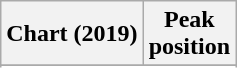<table class="wikitable sortable plainrowheaders" style="text-align:center">
<tr>
<th scope="col">Chart (2019)</th>
<th scope="col">Peak<br>position</th>
</tr>
<tr>
</tr>
<tr>
</tr>
</table>
